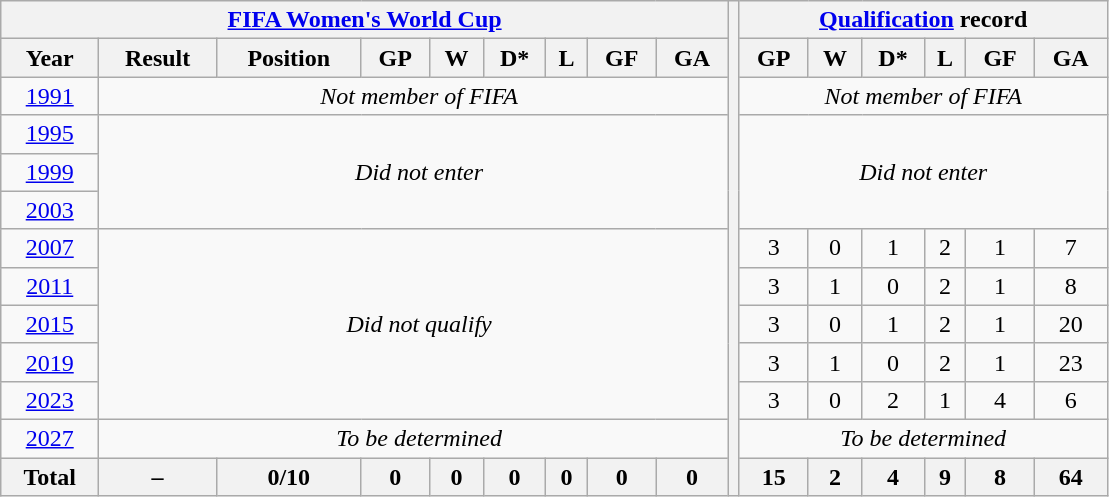<table class="wikitable" style="text-align: center;">
<tr>
<th colspan=9><a href='#'>FIFA Women's World Cup</a></th>
<th width=1% rowspan=26></th>
<th colspan=6><a href='#'>Qualification</a> record</th>
</tr>
<tr>
<th>Year</th>
<th>Result</th>
<th>Position</th>
<th>GP</th>
<th>W</th>
<th>D*</th>
<th>L</th>
<th>GF</th>
<th>GA</th>
<th>GP</th>
<th>W</th>
<th>D*</th>
<th>L</th>
<th>GF</th>
<th>GA</th>
</tr>
<tr>
<td> <a href='#'>1991</a></td>
<td colspan=9><em>Not member of FIFA</em></td>
<td colspan=6><em>Not member of FIFA</em></td>
</tr>
<tr>
<td> <a href='#'>1995</a></td>
<td colspan=9 rowspan=3><em>Did not enter</em></td>
<td colspan=6 rowspan=3><em>Did not enter</em></td>
</tr>
<tr>
<td> <a href='#'>1999</a></td>
</tr>
<tr>
<td> <a href='#'>2003</a></td>
</tr>
<tr>
<td> <a href='#'>2007</a></td>
<td colspan=9 rowspan=5><em>Did not qualify</em></td>
<td>3</td>
<td>0</td>
<td>1</td>
<td>2</td>
<td>1</td>
<td>7</td>
</tr>
<tr>
<td> <a href='#'>2011</a></td>
<td>3</td>
<td>1</td>
<td>0</td>
<td>2</td>
<td>1</td>
<td>8</td>
</tr>
<tr>
<td> <a href='#'>2015</a></td>
<td>3</td>
<td>0</td>
<td>1</td>
<td>2</td>
<td>1</td>
<td>20</td>
</tr>
<tr>
<td> <a href='#'>2019</a></td>
<td>3</td>
<td>1</td>
<td>0</td>
<td>2</td>
<td>1</td>
<td>23</td>
</tr>
<tr>
<td>  <a href='#'>2023</a></td>
<td>3</td>
<td>0</td>
<td>2</td>
<td>1</td>
<td>4</td>
<td>6</td>
</tr>
<tr>
<td> <a href='#'>2027</a></td>
<td colspan=9><em>To be determined</em></td>
<td colspan=6><em>To be determined</em></td>
</tr>
<tr>
<th>Total</th>
<th>–</th>
<th>0/10</th>
<th>0</th>
<th>0</th>
<th>0</th>
<th>0</th>
<th>0</th>
<th>0</th>
<th>15</th>
<th>2</th>
<th>4</th>
<th>9</th>
<th>8</th>
<th>64</th>
</tr>
</table>
